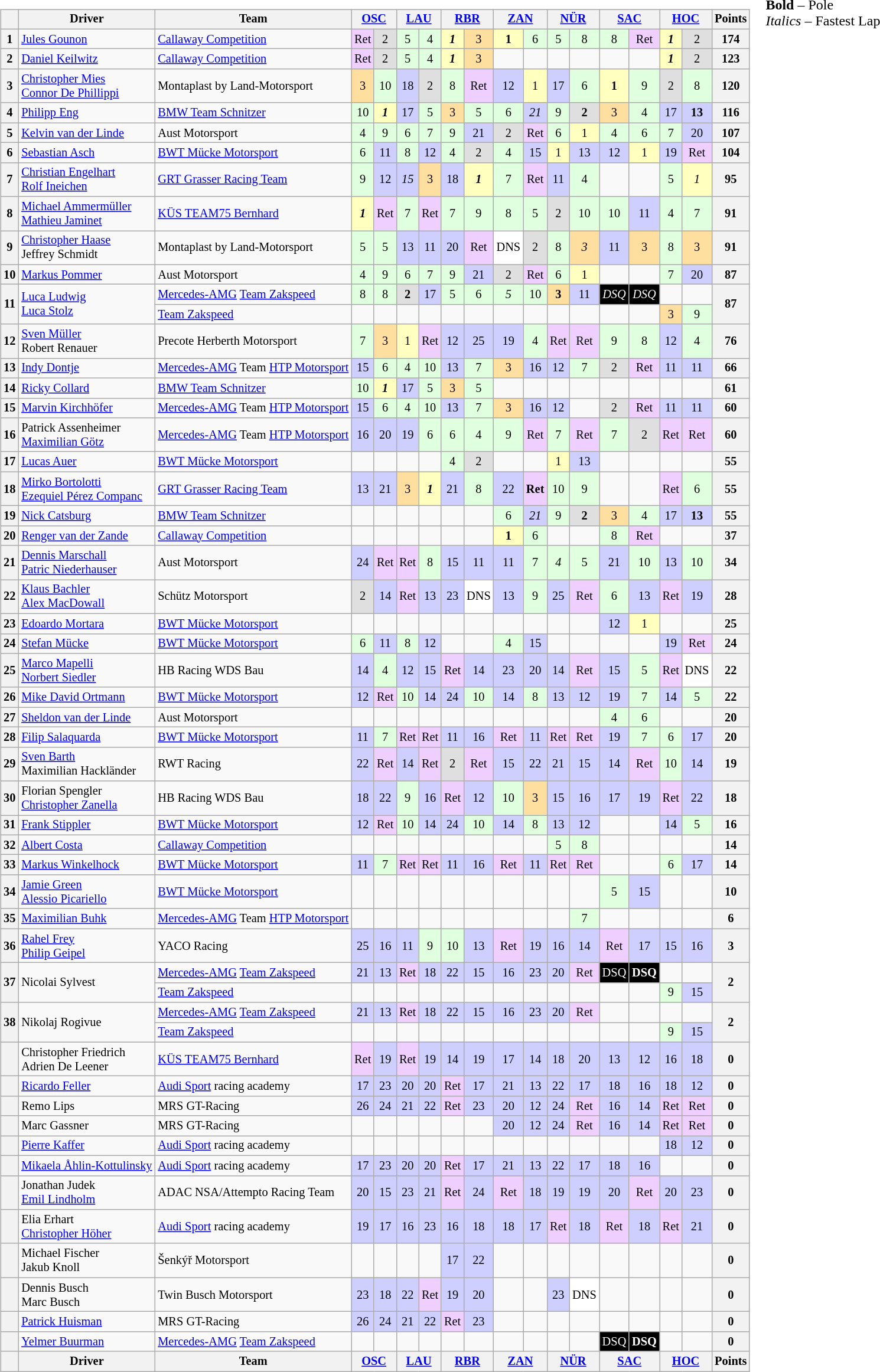<table>
<tr>
<td valign="top"><br><table class="wikitable" style="font-size: 85%; text-align:center;">
<tr>
<th></th>
<th>Driver</th>
<th>Team</th>
<th colspan=2><a href='#'>OSC</a><br></th>
<th colspan=2><a href='#'>LAU</a><br></th>
<th colspan=2><a href='#'>RBR</a><br></th>
<th colspan=2><a href='#'>ZAN</a><br></th>
<th colspan=2><a href='#'>NÜR</a><br></th>
<th colspan=2><a href='#'>SAC</a><br></th>
<th colspan=2><a href='#'>HOC</a><br></th>
<th>Points</th>
</tr>
<tr>
<th>1</th>
<td align=left> <a href='#'>Jules Gounon</a></td>
<td align=left> <a href='#'>Callaway Competition</a></td>
<td style="background:#EFCFFF;">Ret</td>
<td style="background:#DFDFDF;">2</td>
<td style="background:#DFFFDF;">5</td>
<td style="background:#DFFFDF;">4</td>
<td style="background:#FFFFBF;"><strong><em>1</em></strong></td>
<td style="background:#FFDF9F;">3</td>
<td style="background:#FFFFBF;"><strong>1</strong></td>
<td style="background:#DFFFDF;">6</td>
<td style="background:#DFFFDF;">5</td>
<td style="background:#DFFFDF;">8</td>
<td style="background:#DFFFDF;">8</td>
<td style="background:#EFCFFF;">Ret</td>
<td style="background:#FFFFBF;"><strong><em>1</em></strong></td>
<td style="background:#DFDFDF;">2</td>
<th>174</th>
</tr>
<tr>
<th>2</th>
<td align=left> <a href='#'>Daniel Keilwitz</a></td>
<td align=left> <a href='#'>Callaway Competition</a></td>
<td style="background:#EFCFFF;">Ret</td>
<td style="background:#DFDFDF;">2</td>
<td style="background:#DFFFDF;">5</td>
<td style="background:#DFFFDF;">4</td>
<td style="background:#FFFFBF;"><strong><em>1</em></strong></td>
<td style="background:#FFDF9F;">3</td>
<td></td>
<td></td>
<td></td>
<td></td>
<td></td>
<td></td>
<td style="background:#FFFFBF;"><strong><em>1</em></strong></td>
<td style="background:#DFDFDF;">2</td>
<th>123</th>
</tr>
<tr>
<th>3</th>
<td align=left> <a href='#'>Christopher Mies</a><br> <a href='#'>Connor De Phillippi</a></td>
<td align=left nowrap> Montaplast by Land-Motorsport</td>
<td style="background:#FFDF9F;">3</td>
<td style="background:#DFFFDF;">10</td>
<td style="background:#CFCFFF;">18</td>
<td style="background:#DFDFDF;">2</td>
<td style="background:#DFFFDF;">8</td>
<td style="background:#EFCFFF;">Ret</td>
<td style="background:#CFCFFF;">12</td>
<td style="background:#FFFFBF;">1</td>
<td style="background:#CFCFFF;">17</td>
<td style="background:#DFFFDF;">6</td>
<td style="background:#FFFFBF;"><strong>1</strong></td>
<td style="background:#DFFFDF;">9</td>
<td style="background:#DFDFDF;">2</td>
<td style="background:#DFFFDF;">8</td>
<th>120</th>
</tr>
<tr>
<th>4</th>
<td align=left> <a href='#'>Philipp Eng</a></td>
<td align=left> <a href='#'>BMW Team Schnitzer</a></td>
<td style="background:#DFFFDF;">10</td>
<td style="background:#FFFFBF;"><strong><em>1</em></strong></td>
<td style="background:#CFCFFF;">17</td>
<td style="background:#DFFFDF;">5</td>
<td style="background:#FFDF9F;">3</td>
<td style="background:#DFFFDF;">5</td>
<td style="background:#DFFFDF;">6</td>
<td style="background:#CFCFFF;"><em>21</em></td>
<td style="background:#DFFFDF;">9</td>
<td style="background:#DFDFDF;"><strong>2</strong></td>
<td style="background:#FFDF9F;">3</td>
<td style="background:#DFFFDF;">4</td>
<td style="background:#CFCFFF;">17</td>
<td style="background:#CFCFFF;"><strong>13</strong></td>
<th>116</th>
</tr>
<tr>
<th>5</th>
<td align=left> <a href='#'>Kelvin van der Linde</a></td>
<td align=left> Aust Motorsport</td>
<td style="background:#DFFFDF;">4</td>
<td style="background:#DFFFDF;">9</td>
<td style="background:#DFFFDF;">6</td>
<td style="background:#DFFFDF;">7</td>
<td style="background:#DFFFDF;">9</td>
<td style="background:#CFCFFF;">21</td>
<td style="background:#DFDFDF;">2</td>
<td style="background:#EFCFFF;">Ret</td>
<td style="background:#DFFFDF;">6</td>
<td style="background:#FFFFBF;">1</td>
<td style="background:#DFFFDF;">4</td>
<td style="background:#DFFFDF;">6</td>
<td style="background:#DFFFDF;">7</td>
<td style="background:#CFCFFF;">20</td>
<th>107</th>
</tr>
<tr>
<th>6</th>
<td align=left> <a href='#'>Sebastian Asch</a></td>
<td align=left> <a href='#'>BWT Mücke Motorsport</a></td>
<td style="background:#DFFFDF;">6</td>
<td style="background:#CFCFFF;">11</td>
<td style="background:#DFFFDF;">8</td>
<td style="background:#CFCFFF;">12</td>
<td style="background:#DFFFDF;">4</td>
<td style="background:#DFDFDF;">2</td>
<td style="background:#DFFFDF;">4</td>
<td style="background:#CFCFFF;">15</td>
<td style="background:#FFFFBF;">1</td>
<td style="background:#CFCFFF;">13</td>
<td style="background:#CFCFFF;">12</td>
<td style="background:#FFFFBF;">1</td>
<td style="background:#CFCFFF;">19</td>
<td style="background:#EFCFFF;">Ret</td>
<th>104</th>
</tr>
<tr>
<th>7</th>
<td align=left> <a href='#'>Christian Engelhart</a><br> <a href='#'>Rolf Ineichen</a></td>
<td align=left nowrap> <a href='#'>GRT Grasser Racing Team</a></td>
<td style="background:#DFFFDF;">9</td>
<td style="background:#CFCFFF;">12</td>
<td style="background:#CFCFFF;"><em>15</em></td>
<td style="background:#FFDF9F;">3</td>
<td style="background:#CFCFFF;">18</td>
<td style="background:#FFFFBF;"><strong><em>1</em></strong></td>
<td style="background:#DFFFDF;">7</td>
<td style="background:#EFCFFF;">Ret</td>
<td style="background:#CFCFFF;">11</td>
<td style="background:#DFFFDF;">4</td>
<td></td>
<td></td>
<td style="background:#DFFFDF;">5</td>
<td style="background:#FFFFBF;"><em>1</em></td>
<th>95</th>
</tr>
<tr>
<th>8</th>
<td align=left nowrap> <a href='#'>Michael Ammermüller</a><br> <a href='#'>Mathieu Jaminet</a></td>
<td align=left> <a href='#'>KÜS TEAM75 Bernhard</a></td>
<td style="background:#FFFFBF;"><strong><em>1</em></strong></td>
<td style="background:#EFCFFF;">Ret</td>
<td style="background:#DFFFDF;">7</td>
<td style="background:#EFCFFF;">Ret</td>
<td style="background:#DFFFDF;">7</td>
<td style="background:#DFFFDF;">9</td>
<td style="background:#DFFFDF;">8</td>
<td style="background:#DFFFDF;">5</td>
<td style="background:#DFDFDF;">2</td>
<td style="background:#DFFFDF;">10</td>
<td style="background:#DFFFDF;">10</td>
<td style="background:#CFCFFF;">11</td>
<td style="background:#DFFFDF;">4</td>
<td style="background:#DFFFDF;">7</td>
<th>91</th>
</tr>
<tr>
<th>9</th>
<td align=left> <a href='#'>Christopher Haase</a><br> Jeffrey Schmidt</td>
<td align=left> Montaplast by Land-Motorsport</td>
<td style="background:#DFFFDF;">5</td>
<td style="background:#DFFFDF;">5</td>
<td style="background:#CFCFFF;">13</td>
<td style="background:#CFCFFF;">11</td>
<td style="background:#CFCFFF;">20</td>
<td style="background:#EFCFFF;">Ret</td>
<td style="background:#FFFFFF;">DNS</td>
<td style="background:#DFDFDF;">2</td>
<td style="background:#DFFFDF;">8</td>
<td style="background:#FFDF9F;"><em>3</em></td>
<td style="background:#CFCFFF;">11</td>
<td style="background:#FFDF9F;">3</td>
<td style="background:#DFFFDF;">8</td>
<td style="background:#FFDF9F;">3</td>
<th>91</th>
</tr>
<tr>
<th>10</th>
<td align=left> <a href='#'>Markus Pommer</a></td>
<td align=left> Aust Motorsport</td>
<td style="background:#DFFFDF;">4</td>
<td style="background:#DFFFDF;">9</td>
<td style="background:#DFFFDF;">6</td>
<td style="background:#DFFFDF;">7</td>
<td style="background:#DFFFDF;">9</td>
<td style="background:#CFCFFF;">21</td>
<td style="background:#DFDFDF;">2</td>
<td style="background:#EFCFFF;">Ret</td>
<td style="background:#DFFFDF;">6</td>
<td style="background:#FFFFBF;">1</td>
<td></td>
<td></td>
<td style="background:#DFFFDF;">7</td>
<td style="background:#CFCFFF;">20</td>
<th>87</th>
</tr>
<tr>
<th rowspan=2>11</th>
<td rowspan=2 align=left> <a href='#'>Luca Ludwig</a><br> <a href='#'>Luca Stolz</a></td>
<td align=left> <a href='#'>Mercedes-AMG</a> <a href='#'>Team Zakspeed</a></td>
<td style="background:#DFFFDF;">8</td>
<td style="background:#DFFFDF;">8</td>
<td style="background:#DFDFDF;"><strong>2</strong></td>
<td style="background:#CFCFFF;">17</td>
<td style="background:#DFFFDF;">5</td>
<td style="background:#DFFFDF;">6</td>
<td style="background:#DFFFDF;"><em>5</em></td>
<td style="background:#DFFFDF;">10</td>
<td style="background:#FFDF9F;"><strong>3</strong></td>
<td style="background:#CFCFFF;">11</td>
<td style="background:#000000; color:white;"><em>DSQ</em></td>
<td style="background:#000000; color:white;"><em>DSQ</em></td>
<td></td>
<td></td>
<th rowspan=2>87</th>
</tr>
<tr>
<td align=left> <a href='#'>Team Zakspeed</a></td>
<td></td>
<td></td>
<td></td>
<td></td>
<td></td>
<td></td>
<td></td>
<td></td>
<td></td>
<td></td>
<td></td>
<td></td>
<td style="background:#FFDF9F;">3</td>
<td style="background:#DFFFDF;">9</td>
</tr>
<tr>
<th>12</th>
<td align=left> <a href='#'>Sven Müller</a><br> Robert Renauer</td>
<td align=left> Precote Herberth Motorsport</td>
<td style="background:#DFFFDF;">7</td>
<td style="background:#FFDF9F;">3</td>
<td style="background:#FFFFBF;">1</td>
<td style="background:#EFCFFF;">Ret</td>
<td style="background:#CFCFFF;">12</td>
<td style="background:#CFCFFF;">25</td>
<td style="background:#CFCFFF;">19</td>
<td style="background:#DFFFDF;">4</td>
<td style="background:#EFCFFF;">Ret</td>
<td style="background:#EFCFFF;">Ret</td>
<td style="background:#DFFFDF;">9</td>
<td style="background:#DFFFDF;">8</td>
<td style="background:#CFCFFF;">12</td>
<td style="background:#DFFFDF;">4</td>
<th>76</th>
</tr>
<tr>
<th>13</th>
<td align=left> <a href='#'>Indy Dontje</a></td>
<td align=left> <a href='#'>Mercedes-AMG</a> Team <a href='#'>HTP Motorsport</a></td>
<td style="background:#CFCFFF;">15</td>
<td style="background:#DFFFDF;">6</td>
<td style="background:#DFFFDF;">4</td>
<td style="background:#DFFFDF;">10</td>
<td style="background:#CFCFFF;">13</td>
<td style="background:#DFFFDF;">7</td>
<td style="background:#FFDF9F;">3</td>
<td style="background:#CFCFFF;">16</td>
<td style="background:#CFCFFF;">12</td>
<td style="background:#DFFFDF;">7</td>
<td style="background:#DFDFDF;">2</td>
<td style="background:#EFCFFF;">Ret</td>
<td style="background:#CFCFFF;">11</td>
<td style="background:#CFCFFF;">11</td>
<th>66</th>
</tr>
<tr>
<th>14</th>
<td align=left> <a href='#'>Ricky Collard</a></td>
<td align=left> <a href='#'>BMW Team Schnitzer</a></td>
<td style="background:#DFFFDF;">10</td>
<td style="background:#FFFFBF;"><strong><em>1</em></strong></td>
<td style="background:#CFCFFF;">17</td>
<td style="background:#DFFFDF;">5</td>
<td style="background:#FFDF9F;">3</td>
<td style="background:#DFFFDF;">5</td>
<td></td>
<td></td>
<td></td>
<td></td>
<td></td>
<td></td>
<td></td>
<td></td>
<th>61</th>
</tr>
<tr>
<th>15</th>
<td align=left> <a href='#'>Marvin Kirchhöfer</a></td>
<td align=left nowrap> <a href='#'>Mercedes-AMG</a> Team <a href='#'>HTP Motorsport</a></td>
<td style="background:#CFCFFF;">15</td>
<td style="background:#DFFFDF;">6</td>
<td style="background:#DFFFDF;">4</td>
<td style="background:#DFFFDF;">10</td>
<td style="background:#CFCFFF;">13</td>
<td style="background:#DFFFDF;">7</td>
<td style="background:#FFDF9F;">3</td>
<td style="background:#CFCFFF;">16</td>
<td style="background:#CFCFFF;">12</td>
<td></td>
<td style="background:#DFDFDF;">2</td>
<td style="background:#EFCFFF;">Ret</td>
<td style="background:#CFCFFF;">11</td>
<td style="background:#CFCFFF;">11</td>
<th>60</th>
</tr>
<tr>
<th>16</th>
<td align=left> Patrick Assenheimer<br> <a href='#'>Maximilian Götz</a></td>
<td align=left> <a href='#'>Mercedes-AMG</a> Team <a href='#'>HTP Motorsport</a></td>
<td style="background:#CFCFFF;">16</td>
<td style="background:#CFCFFF;">20</td>
<td style="background:#CFCFFF;">19</td>
<td style="background:#DFFFDF;">6</td>
<td style="background:#DFFFDF;">6</td>
<td style="background:#DFFFDF;">4</td>
<td style="background:#DFFFDF;">9</td>
<td style="background:#EFCFFF;">Ret</td>
<td style="background:#DFFFDF;">7</td>
<td style="background:#EFCFFF;">Ret</td>
<td style="background:#DFFFDF;">7</td>
<td style="background:#DFDFDF;">2</td>
<td style="background:#EFCFFF;">Ret</td>
<td style="background:#EFCFFF;">Ret</td>
<th>60</th>
</tr>
<tr>
<th>17</th>
<td align=left> <a href='#'>Lucas Auer</a></td>
<td align=left> <a href='#'>BWT Mücke Motorsport</a></td>
<td></td>
<td></td>
<td></td>
<td></td>
<td style="background:#DFFFDF;">4</td>
<td style="background:#DFDFDF;">2</td>
<td></td>
<td></td>
<td style="background:#FFFFBF;">1</td>
<td style="background:#CFCFFF;">13</td>
<td></td>
<td></td>
<td></td>
<td></td>
<th>55</th>
</tr>
<tr>
<th>18</th>
<td align=left nowrap> <a href='#'>Mirko Bortolotti</a><br> <a href='#'>Ezequiel Pérez Companc</a></td>
<td align=left> <a href='#'>GRT Grasser Racing Team</a></td>
<td style="background:#CFCFFF;">13</td>
<td style="background:#CFCFFF;">21</td>
<td style="background:#FFDF9F;">3</td>
<td style="background:#FFFFBF;"><strong><em>1</em></strong></td>
<td style="background:#CFCFFF;">21</td>
<td style="background:#DFFFDF;">8</td>
<td style="background:#CFCFFF;">22</td>
<td style="background:#EFCFFF;"><strong>Ret</strong></td>
<td style="background:#DFFFDF;">10</td>
<td style="background:#DFFFDF;">9</td>
<td></td>
<td></td>
<td style="background:#EFCFFF;">Ret</td>
<td style="background:#DFFFDF;">6</td>
<th>55</th>
</tr>
<tr>
<th>19</th>
<td align=left> <a href='#'>Nick Catsburg</a></td>
<td align=left> <a href='#'>BMW Team Schnitzer</a></td>
<td></td>
<td></td>
<td></td>
<td></td>
<td></td>
<td></td>
<td style="background:#DFFFDF;">6</td>
<td style="background:#CFCFFF;"><em>21</em></td>
<td style="background:#DFFFDF;">9</td>
<td style="background:#DFDFDF;"><strong>2</strong></td>
<td style="background:#FFDF9F;">3</td>
<td style="background:#DFFFDF;">4</td>
<td style="background:#CFCFFF;">17</td>
<td style="background:#CFCFFF;"><strong>13</strong></td>
<th>55</th>
</tr>
<tr>
<th>20</th>
<td align=left> <a href='#'>Renger van der Zande</a></td>
<td align=left> <a href='#'>Callaway Competition</a></td>
<td></td>
<td></td>
<td></td>
<td></td>
<td></td>
<td></td>
<td style="background:#FFFFBF;"><strong>1</strong></td>
<td style="background:#DFFFDF;">6</td>
<td></td>
<td></td>
<td style="background:#DFFFDF;">8</td>
<td style="background:#EFCFFF;">Ret</td>
<td></td>
<td></td>
<th>37</th>
</tr>
<tr>
<th>21</th>
<td align=left> <a href='#'>Dennis Marschall</a><br> <a href='#'>Patric Niederhauser</a></td>
<td align=left> Aust Motorsport</td>
<td style="background:#CFCFFF;">24</td>
<td style="background:#EFCFFF;">Ret</td>
<td style="background:#EFCFFF;">Ret</td>
<td style="background:#DFFFDF;">8</td>
<td style="background:#CFCFFF;">15</td>
<td style="background:#CFCFFF;">11</td>
<td style="background:#CFCFFF;">11</td>
<td style="background:#DFFFDF;">7</td>
<td style="background:#DFFFDF;"><em>4</em></td>
<td style="background:#DFFFDF;">5</td>
<td style="background:#CFCFFF;">21</td>
<td style="background:#DFFFDF;">10</td>
<td style="background:#CFCFFF;">13</td>
<td style="background:#DFFFDF;">10</td>
<th>34</th>
</tr>
<tr>
<th>22</th>
<td align=left> <a href='#'>Klaus Bachler</a><br> <a href='#'>Alex MacDowall</a></td>
<td align=left> Schütz Motorsport</td>
<td style="background:#DFDFDF;">2</td>
<td style="background:#CFCFFF;">14</td>
<td style="background:#EFCFFF;">Ret</td>
<td style="background:#CFCFFF;">13</td>
<td style="background:#CFCFFF;">23</td>
<td style="background:#FFFFFF;">DNS</td>
<td style="background:#CFCFFF;">13</td>
<td style="background:#DFFFDF;">9</td>
<td style="background:#CFCFFF;">25</td>
<td style="background:#EFCFFF;">Ret</td>
<td style="background:#DFFFDF;">6</td>
<td style="background:#CFCFFF;">13</td>
<td style="background:#EFCFFF;">Ret</td>
<td style="background:#CFCFFF;">19</td>
<th>28</th>
</tr>
<tr>
<th>23</th>
<td align=left> <a href='#'>Edoardo Mortara</a></td>
<td align=left> <a href='#'>BWT Mücke Motorsport</a></td>
<td></td>
<td></td>
<td></td>
<td></td>
<td></td>
<td></td>
<td></td>
<td></td>
<td></td>
<td></td>
<td style="background:#CFCFFF;">12</td>
<td style="background:#FFFFBF;">1</td>
<td></td>
<td></td>
<th>25</th>
</tr>
<tr>
<th>24</th>
<td align=left> <a href='#'>Stefan Mücke</a></td>
<td align=left> <a href='#'>BWT Mücke Motorsport</a></td>
<td style="background:#DFFFDF;">6</td>
<td style="background:#CFCFFF;">11</td>
<td style="background:#DFFFDF;">8</td>
<td style="background:#CFCFFF;">12</td>
<td></td>
<td></td>
<td style="background:#DFFFDF;">4</td>
<td style="background:#CFCFFF;">15</td>
<td></td>
<td></td>
<td></td>
<td></td>
<td style="background:#CFCFFF;">19</td>
<td style="background:#EFCFFF;">Ret</td>
<th>24</th>
</tr>
<tr>
<th>25</th>
<td align=left> <a href='#'>Marco Mapelli</a><br> <a href='#'>Norbert Siedler</a></td>
<td align=left> HB Racing WDS Bau</td>
<td style="background:#CFCFFF;">14</td>
<td style="background:#DFFFDF;">4</td>
<td style="background:#CFCFFF;">12</td>
<td style="background:#CFCFFF;">15</td>
<td style="background:#EFCFFF;">Ret</td>
<td style="background:#CFCFFF;">14</td>
<td style="background:#CFCFFF;">23</td>
<td style="background:#CFCFFF;">20</td>
<td style="background:#CFCFFF;">14</td>
<td style="background:#EFCFFF;">Ret</td>
<td style="background:#CFCFFF;">15</td>
<td style="background:#DFFFDF;">5</td>
<td style="background:#EFCFFF;">Ret</td>
<td style="background:#FFFFFF;">DNS</td>
<th>22</th>
</tr>
<tr>
<th>26</th>
<td align=left> <a href='#'>Mike David Ortmann</a></td>
<td align=left> <a href='#'>BWT Mücke Motorsport</a></td>
<td style="background:#CFCFFF;">12</td>
<td style="background:#EFCFFF;">Ret</td>
<td style="background:#DFFFDF;">10</td>
<td style="background:#CFCFFF;">14</td>
<td style="background:#CFCFFF;">24</td>
<td style="background:#DFFFDF;">10</td>
<td style="background:#CFCFFF;">14</td>
<td style="background:#DFFFDF;">8</td>
<td style="background:#CFCFFF;">13</td>
<td style="background:#CFCFFF;">12</td>
<td style="background:#CFCFFF;">19</td>
<td style="background:#DFFFDF;">7</td>
<td style="background:#CFCFFF;">14</td>
<td style="background:#DFFFDF;">5</td>
<th>22</th>
</tr>
<tr>
<th>27</th>
<td align=left> <a href='#'>Sheldon van der Linde</a></td>
<td align=left> Aust Motorsport</td>
<td></td>
<td></td>
<td></td>
<td></td>
<td></td>
<td></td>
<td></td>
<td></td>
<td></td>
<td></td>
<td style="background:#DFFFDF;">4</td>
<td style="background:#DFFFDF;">6</td>
<td></td>
<td></td>
<th>20</th>
</tr>
<tr>
<th>28</th>
<td align=left> <a href='#'>Filip Salaquarda</a></td>
<td align=left> <a href='#'>BWT Mücke Motorsport</a></td>
<td style="background:#CFCFFF;">11</td>
<td style="background:#DFFFDF;">7</td>
<td style="background:#EFCFFF;">Ret</td>
<td style="background:#EFCFFF;">Ret</td>
<td style="background:#CFCFFF;">11</td>
<td style="background:#CFCFFF;">16</td>
<td style="background:#EFCFFF;">Ret</td>
<td style="background:#CFCFFF;">11</td>
<td style="background:#EFCFFF;">Ret</td>
<td style="background:#EFCFFF;">Ret</td>
<td style="background:#CFCFFF;">19</td>
<td style="background:#DFFFDF;">7</td>
<td style="background:#DFFFDF;">6</td>
<td style="background:#CFCFFF;">17</td>
<th>20</th>
</tr>
<tr>
<th>29</th>
<td align=left> <a href='#'>Sven Barth</a><br> Maximilian Hackländer</td>
<td align=left> RWT Racing</td>
<td style="background:#CFCFFF;">22</td>
<td style="background:#EFCFFF;">Ret</td>
<td style="background:#CFCFFF;">14</td>
<td style="background:#EFCFFF;">Ret</td>
<td style="background:#DFDFDF;">2</td>
<td style="background:#EFCFFF;">Ret</td>
<td style="background:#CFCFFF;">15</td>
<td style="background:#CFCFFF;">22</td>
<td style="background:#CFCFFF;">21</td>
<td style="background:#CFCFFF;">15</td>
<td style="background:#CFCFFF;">14</td>
<td style="background:#EFCFFF;">Ret</td>
<td style="background:#DFFFDF;">10</td>
<td style="background:#CFCFFF;">14</td>
<th>19</th>
</tr>
<tr>
<th>30</th>
<td align=left> Florian Spengler<br> <a href='#'>Christopher Zanella</a></td>
<td align=left> HB Racing WDS Bau</td>
<td style="background:#CFCFFF;">18</td>
<td style="background:#CFCFFF;">22</td>
<td style="background:#DFFFDF;">9</td>
<td style="background:#CFCFFF;">16</td>
<td style="background:#EFCFFF;">Ret</td>
<td style="background:#CFCFFF;">12</td>
<td style="background:#DFFFDF;">10</td>
<td style="background:#FFDF9F;">3</td>
<td style="background:#CFCFFF;">15</td>
<td style="background:#CFCFFF;">16</td>
<td style="background:#CFCFFF;">17</td>
<td style="background:#CFCFFF;">19</td>
<td style="background:#EFCFFF;">Ret</td>
<td style="background:#CFCFFF;">22</td>
<th>18</th>
</tr>
<tr>
<th>31</th>
<td align=left> <a href='#'>Frank Stippler</a></td>
<td align=left> <a href='#'>BWT Mücke Motorsport</a></td>
<td style="background:#CFCFFF;">12</td>
<td style="background:#EFCFFF;">Ret</td>
<td style="background:#DFFFDF;">10</td>
<td style="background:#CFCFFF;">14</td>
<td style="background:#CFCFFF;">24</td>
<td style="background:#DFFFDF;">10</td>
<td style="background:#CFCFFF;">14</td>
<td style="background:#DFFFDF;">8</td>
<td style="background:#CFCFFF;">13</td>
<td style="background:#CFCFFF;">12</td>
<td></td>
<td></td>
<td style="background:#CFCFFF;">14</td>
<td style="background:#DFFFDF;">5</td>
<th>16</th>
</tr>
<tr>
<th>32</th>
<td align=left> <a href='#'>Albert Costa</a></td>
<td align=left> <a href='#'>Callaway Competition</a></td>
<td></td>
<td></td>
<td></td>
<td></td>
<td></td>
<td></td>
<td></td>
<td></td>
<td style="background:#DFFFDF;">5</td>
<td style="background:#DFFFDF;">8</td>
<td></td>
<td></td>
<td></td>
<td></td>
<th>14</th>
</tr>
<tr>
<th>33</th>
<td align=left> <a href='#'>Markus Winkelhock</a></td>
<td align=left> <a href='#'>BWT Mücke Motorsport</a></td>
<td style="background:#CFCFFF;">11</td>
<td style="background:#DFFFDF;">7</td>
<td style="background:#EFCFFF;">Ret</td>
<td style="background:#EFCFFF;">Ret</td>
<td style="background:#CFCFFF;">11</td>
<td style="background:#CFCFFF;">16</td>
<td style="background:#EFCFFF;">Ret</td>
<td style="background:#CFCFFF;">11</td>
<td style="background:#EFCFFF;">Ret</td>
<td style="background:#EFCFFF;">Ret</td>
<td></td>
<td></td>
<td style="background:#DFFFDF;">6</td>
<td style="background:#CFCFFF;">17</td>
<th>14</th>
</tr>
<tr>
<th>34</th>
<td align=left> <a href='#'>Jamie Green</a><br> <a href='#'>Alessio Picariello</a></td>
<td align=left> <a href='#'>BWT Mücke Motorsport</a></td>
<td></td>
<td></td>
<td></td>
<td></td>
<td></td>
<td></td>
<td></td>
<td></td>
<td></td>
<td></td>
<td style="background:#DFFFDF;">5</td>
<td style="background:#CFCFFF;">15</td>
<td></td>
<td></td>
<th>10</th>
</tr>
<tr>
<th>35</th>
<td align=left> <a href='#'>Maximilian Buhk</a></td>
<td align=left> <a href='#'>Mercedes-AMG</a> Team <a href='#'>HTP Motorsport</a></td>
<td></td>
<td></td>
<td></td>
<td></td>
<td></td>
<td></td>
<td></td>
<td></td>
<td></td>
<td style="background:#DFFFDF;">7</td>
<td></td>
<td></td>
<td></td>
<td></td>
<th>6</th>
</tr>
<tr>
<th>36</th>
<td align=left> <a href='#'>Rahel Frey</a><br> <a href='#'>Philip Geipel</a></td>
<td align=left> YACO Racing</td>
<td style="background:#CFCFFF;">25</td>
<td style="background:#CFCFFF;">16</td>
<td style="background:#CFCFFF;">11</td>
<td style="background:#DFFFDF;">9</td>
<td style="background:#DFFFDF;">10</td>
<td style="background:#CFCFFF;">13</td>
<td style="background:#EFCFFF;">Ret</td>
<td style="background:#CFCFFF;">19</td>
<td style="background:#CFCFFF;">16</td>
<td style="background:#CFCFFF;">14</td>
<td style="background:#EFCFFF;">Ret</td>
<td style="background:#CFCFFF;">17</td>
<td style="background:#CFCFFF;">15</td>
<td style="background:#CFCFFF;">16</td>
<th>3</th>
</tr>
<tr>
<th rowspan=2>37</th>
<td rowspan=2 align=left> Nicolai Sylvest</td>
<td align=left> <a href='#'>Mercedes-AMG</a> <a href='#'>Team Zakspeed</a></td>
<td style="background:#CFCFFF;">21</td>
<td style="background:#CFCFFF;">13</td>
<td style="background:#EFCFFF;">Ret</td>
<td style="background:#CFCFFF;">18</td>
<td style="background:#CFCFFF;">22</td>
<td style="background:#CFCFFF;">15</td>
<td style="background:#CFCFFF;">16</td>
<td style="background:#CFCFFF;">23</td>
<td style="background:#CFCFFF;">20</td>
<td style="background:#EFCFFF;">Ret</td>
<td style="background:#000000; color:white;">DSQ</td>
<td style="background:#000000; color:white;"><strong>DSQ</strong></td>
<td></td>
<td></td>
<th rowspan=2>2</th>
</tr>
<tr>
<td align=left> <a href='#'>Team Zakspeed</a></td>
<td></td>
<td></td>
<td></td>
<td></td>
<td></td>
<td></td>
<td></td>
<td></td>
<td></td>
<td></td>
<td></td>
<td></td>
<td style="background:#DFFFDF;">9</td>
<td style="background:#CFCFFF;">15</td>
</tr>
<tr>
<th rowspan=2>38</th>
<td rowspan=2 align=left> Nikolaj Rogivue</td>
<td align=left> <a href='#'>Mercedes-AMG</a> <a href='#'>Team Zakspeed</a></td>
<td style="background:#CFCFFF;">21</td>
<td style="background:#CFCFFF;">13</td>
<td style="background:#EFCFFF;">Ret</td>
<td style="background:#CFCFFF;">18</td>
<td style="background:#CFCFFF;">22</td>
<td style="background:#CFCFFF;">15</td>
<td style="background:#CFCFFF;">16</td>
<td style="background:#CFCFFF;">23</td>
<td style="background:#CFCFFF;">20</td>
<td style="background:#EFCFFF;">Ret</td>
<td></td>
<td></td>
<td></td>
<td></td>
<th rowspan=2>2</th>
</tr>
<tr>
<td align=left> <a href='#'>Team Zakspeed</a></td>
<td></td>
<td></td>
<td></td>
<td></td>
<td></td>
<td></td>
<td></td>
<td></td>
<td></td>
<td></td>
<td></td>
<td></td>
<td style="background:#DFFFDF;">9</td>
<td style="background:#CFCFFF;">15</td>
</tr>
<tr>
<th></th>
<td align=left> Christopher Friedrich<br> Adrien De Leener</td>
<td align=left> <a href='#'>KÜS TEAM75 Bernhard</a></td>
<td style="background:#EFCFFF;">Ret</td>
<td style="background:#CFCFFF;">19</td>
<td style="background:#EFCFFF;">Ret</td>
<td style="background:#CFCFFF;">19</td>
<td style="background:#CFCFFF;">14</td>
<td style="background:#CFCFFF;">19</td>
<td style="background:#CFCFFF;">17</td>
<td style="background:#CFCFFF;">14</td>
<td style="background:#CFCFFF;">18</td>
<td style="background:#CFCFFF;">20</td>
<td style="background:#CFCFFF;">13</td>
<td style="background:#CFCFFF;">12</td>
<td style="background:#CFCFFF;">16</td>
<td style="background:#CFCFFF;">18</td>
<th>0</th>
</tr>
<tr>
<th></th>
<td align=left> <a href='#'>Ricardo Feller</a></td>
<td align=left> <a href='#'>Audi Sport</a> racing academy</td>
<td style="background:#CFCFFF;">17</td>
<td style="background:#CFCFFF;">23</td>
<td style="background:#CFCFFF;">20</td>
<td style="background:#CFCFFF;">20</td>
<td style="background:#EFCFFF;">Ret</td>
<td style="background:#CFCFFF;">17</td>
<td style="background:#CFCFFF;">21</td>
<td style="background:#CFCFFF;">13</td>
<td style="background:#CFCFFF;">22</td>
<td style="background:#CFCFFF;">17</td>
<td style="background:#CFCFFF;">18</td>
<td style="background:#CFCFFF;">16</td>
<td style="background:#CFCFFF;">18</td>
<td style="background:#CFCFFF;">12</td>
<th>0</th>
</tr>
<tr>
<th></th>
<td align=left> Remo Lips</td>
<td align=left> MRS GT-Racing</td>
<td style="background:#CFCFFF;">26</td>
<td style="background:#CFCFFF;">24</td>
<td style="background:#CFCFFF;">21</td>
<td style="background:#CFCFFF;">22</td>
<td style="background:#EFCFFF;">Ret</td>
<td style="background:#CFCFFF;">23</td>
<td style="background:#CFCFFF;">20</td>
<td style="background:#CFCFFF;">12</td>
<td style="background:#CFCFFF;">24</td>
<td style="background:#EFCFFF;">Ret</td>
<td style="background:#CFCFFF;">16</td>
<td style="background:#CFCFFF;">14</td>
<td style="background:#EFCFFF;">Ret</td>
<td style="background:#EFCFFF;">Ret</td>
<th>0</th>
</tr>
<tr>
<th></th>
<td align=left> Marc Gassner</td>
<td align=left> MRS GT-Racing</td>
<td></td>
<td></td>
<td></td>
<td></td>
<td></td>
<td></td>
<td style="background:#CFCFFF;">20</td>
<td style="background:#CFCFFF;">12</td>
<td style="background:#CFCFFF;">24</td>
<td style="background:#EFCFFF;">Ret</td>
<td style="background:#CFCFFF;">16</td>
<td style="background:#CFCFFF;">14</td>
<td style="background:#EFCFFF;">Ret</td>
<td style="background:#EFCFFF;">Ret</td>
<th>0</th>
</tr>
<tr>
<th></th>
<td align=left> <a href='#'>Pierre Kaffer</a></td>
<td align=left> <a href='#'>Audi Sport</a> racing academy</td>
<td></td>
<td></td>
<td></td>
<td></td>
<td></td>
<td></td>
<td></td>
<td></td>
<td></td>
<td></td>
<td></td>
<td></td>
<td style="background:#CFCFFF;">18</td>
<td style="background:#CFCFFF;">12</td>
<th>0</th>
</tr>
<tr>
<th></th>
<td align=left> <a href='#'>Mikaela Åhlin-Kottulinsky</a></td>
<td align=left> <a href='#'>Audi Sport</a> racing academy</td>
<td style="background:#CFCFFF;">17</td>
<td style="background:#CFCFFF;">23</td>
<td style="background:#CFCFFF;">20</td>
<td style="background:#CFCFFF;">20</td>
<td style="background:#EFCFFF;">Ret</td>
<td style="background:#CFCFFF;">17</td>
<td style="background:#CFCFFF;">21</td>
<td style="background:#CFCFFF;">13</td>
<td style="background:#CFCFFF;">22</td>
<td style="background:#CFCFFF;">17</td>
<td style="background:#CFCFFF;">18</td>
<td style="background:#CFCFFF;">16</td>
<td></td>
<td></td>
<th>0</th>
</tr>
<tr>
<th></th>
<td align=left> Jonathan Judek<br> <a href='#'>Emil Lindholm</a></td>
<td align=left> ADAC NSA/Attempto Racing Team</td>
<td style="background:#CFCFFF;">20</td>
<td style="background:#CFCFFF;">15</td>
<td style="background:#CFCFFF;">23</td>
<td style="background:#CFCFFF;">21</td>
<td style="background:#EFCFFF;">Ret</td>
<td style="background:#CFCFFF;">24</td>
<td style="background:#EFCFFF;">Ret</td>
<td style="background:#CFCFFF;">18</td>
<td style="background:#CFCFFF;">19</td>
<td style="background:#CFCFFF;">19</td>
<td style="background:#CFCFFF;">20</td>
<td style="background:#EFCFFF;">Ret</td>
<td style="background:#CFCFFF;">20</td>
<td style="background:#CFCFFF;">23</td>
<th>0</th>
</tr>
<tr>
<th></th>
<td align=left> Elia Erhart<br> <a href='#'>Christopher Höher</a></td>
<td align=left> <a href='#'>Audi Sport</a> racing academy</td>
<td style="background:#CFCFFF;">19</td>
<td style="background:#CFCFFF;">17</td>
<td style="background:#CFCFFF;">16</td>
<td style="background:#CFCFFF;">23</td>
<td style="background:#CFCFFF;">16</td>
<td style="background:#CFCFFF;">18</td>
<td style="background:#CFCFFF;">18</td>
<td style="background:#CFCFFF;">17</td>
<td style="background:#EFCFFF;">Ret</td>
<td style="background:#CFCFFF;">18</td>
<td style="background:#EFCFFF;">Ret</td>
<td style="background:#CFCFFF;">18</td>
<td style="background:#EFCFFF;">Ret</td>
<td style="background:#CFCFFF;">21</td>
<th>0</th>
</tr>
<tr>
<th></th>
<td align=left> Michael Fischer<br> Jakub Knoll</td>
<td align=left> Šenkýř Motorsport</td>
<td></td>
<td></td>
<td></td>
<td></td>
<td style="background:#CFCFFF;">17</td>
<td style="background:#CFCFFF;">22</td>
<td></td>
<td></td>
<td></td>
<td></td>
<td></td>
<td></td>
<td></td>
<td></td>
<th>0</th>
</tr>
<tr>
<th></th>
<td align=left> Dennis Busch<br> Marc Busch</td>
<td align=left> Twin Busch Motorsport</td>
<td style="background:#CFCFFF;">23</td>
<td style="background:#CFCFFF;">18</td>
<td style="background:#CFCFFF;">22</td>
<td style="background:#EFCFFF;">Ret</td>
<td style="background:#CFCFFF;">19</td>
<td style="background:#CFCFFF;">20</td>
<td></td>
<td></td>
<td style="background:#CFCFFF;">23</td>
<td style="background:#FFFFFF;">DNS</td>
<td></td>
<td></td>
<td></td>
<td></td>
<th>0</th>
</tr>
<tr>
<th></th>
<td align=left> <a href='#'>Patrick Huisman</a></td>
<td align=left> MRS GT-Racing</td>
<td style="background:#CFCFFF;">26</td>
<td style="background:#CFCFFF;">24</td>
<td style="background:#CFCFFF;">21</td>
<td style="background:#CFCFFF;">22</td>
<td style="background:#EFCFFF;">Ret</td>
<td style="background:#CFCFFF;">23</td>
<td></td>
<td></td>
<td></td>
<td></td>
<td></td>
<td></td>
<td></td>
<td></td>
<th>0</th>
</tr>
<tr>
<th></th>
<td align=left> <a href='#'>Yelmer Buurman</a></td>
<td align=left> <a href='#'>Mercedes-AMG</a> <a href='#'>Team Zakspeed</a></td>
<td></td>
<td></td>
<td></td>
<td></td>
<td></td>
<td></td>
<td></td>
<td></td>
<td></td>
<td></td>
<td style="background:#000000; color:white;">DSQ</td>
<td style="background:#000000; color:white;"><strong>DSQ</strong></td>
<td></td>
<td></td>
<th>0</th>
</tr>
<tr>
<th></th>
<th>Driver</th>
<th>Team</th>
<th colspan=2><a href='#'>OSC</a><br></th>
<th colspan=2><a href='#'>LAU</a><br></th>
<th colspan=2><a href='#'>RBR</a><br></th>
<th colspan=2><a href='#'>ZAN</a><br></th>
<th colspan=2><a href='#'>NÜR</a><br></th>
<th colspan=2><a href='#'>SAC</a><br></th>
<th colspan=2><a href='#'>HOC</a><br></th>
<th>Points</th>
</tr>
</table>
</td>
<td valign="top"><br>
<span><strong>Bold</strong> – Pole<br>
<em>Italics</em> – Fastest Lap</span></td>
</tr>
</table>
